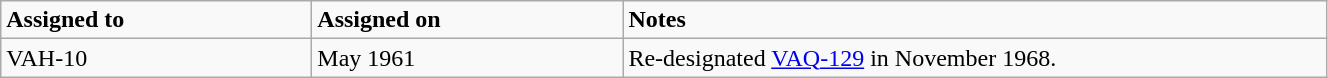<table class="wikitable" style="width: 70%;">
<tr>
<td style="width: 200px;"><strong>Assigned to</strong></td>
<td style="width: 200px;"><strong>Assigned on</strong></td>
<td><strong>Notes</strong></td>
</tr>
<tr>
<td>VAH-10</td>
<td>May 1961</td>
<td>Re-designated <a href='#'>VAQ-129</a> in November 1968.</td>
</tr>
</table>
